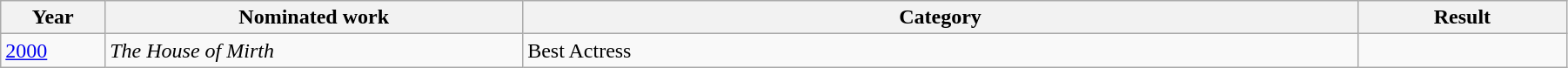<table style="width:95%;" class="wikitable sortable">
<tr>
<th style="width:5%;">Year</th>
<th style="width:20%;">Nominated work</th>
<th style="width:40%;">Category</th>
<th style="width:10%;">Result</th>
</tr>
<tr>
<td><a href='#'>2000</a></td>
<td><em>The House of Mirth</em></td>
<td>Best Actress</td>
<td></td>
</tr>
</table>
